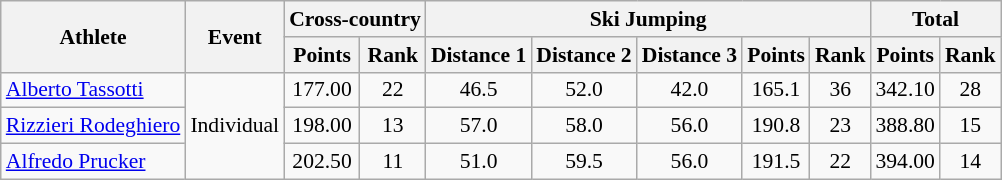<table class="wikitable" style="font-size:90%">
<tr>
<th rowspan="2">Athlete</th>
<th rowspan="2">Event</th>
<th colspan="2">Cross-country</th>
<th colspan="5">Ski Jumping</th>
<th colspan="2">Total</th>
</tr>
<tr>
<th>Points</th>
<th>Rank</th>
<th>Distance 1</th>
<th>Distance 2</th>
<th>Distance 3</th>
<th>Points</th>
<th>Rank</th>
<th>Points</th>
<th>Rank</th>
</tr>
<tr>
<td><a href='#'>Alberto Tassotti</a></td>
<td rowspan="4">Individual</td>
<td align="center">177.00</td>
<td align="center">22</td>
<td align="center">46.5</td>
<td align="center">52.0</td>
<td align="center">42.0</td>
<td align="center">165.1</td>
<td align="center">36</td>
<td align="center">342.10</td>
<td align="center">28</td>
</tr>
<tr>
<td><a href='#'>Rizzieri Rodeghiero</a></td>
<td align="center">198.00</td>
<td align="center">13</td>
<td align="center">57.0</td>
<td align="center">58.0</td>
<td align="center">56.0</td>
<td align="center">190.8</td>
<td align="center">23</td>
<td align="center">388.80</td>
<td align="center">15</td>
</tr>
<tr>
<td><a href='#'>Alfredo Prucker</a></td>
<td align="center">202.50</td>
<td align="center">11</td>
<td align="center">51.0</td>
<td align="center">59.5</td>
<td align="center">56.0</td>
<td align="center">191.5</td>
<td align="center">22</td>
<td align="center">394.00</td>
<td align="center">14</td>
</tr>
</table>
